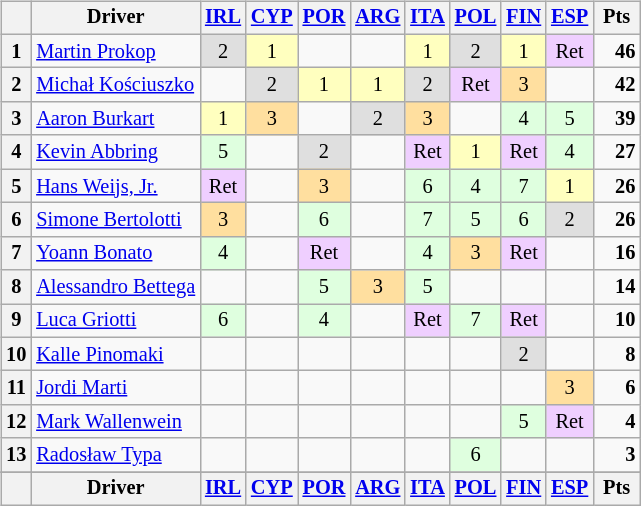<table>
<tr>
<td><br><table class="wikitable" style="font-size: 85%; text-align: center;">
<tr valign="top">
<th valign="middle"></th>
<th valign="middle">Driver</th>
<th><a href='#'>IRL</a><br></th>
<th><a href='#'>CYP</a><br></th>
<th><a href='#'>POR</a><br></th>
<th><a href='#'>ARG</a><br></th>
<th><a href='#'>ITA</a><br></th>
<th><a href='#'>POL</a><br></th>
<th><a href='#'>FIN</a><br></th>
<th><a href='#'>ESP</a><br></th>
<th valign="middle"> Pts </th>
</tr>
<tr>
<th>1</th>
<td align=left> <a href='#'>Martin Prokop</a></td>
<td style="background:#dfdfdf;">2</td>
<td style="background:#ffffbf;">1</td>
<td></td>
<td></td>
<td style="background:#ffffbf;">1</td>
<td style="background:#dfdfdf;">2</td>
<td style="background:#ffffbf;">1</td>
<td style="background:#efcfff;">Ret</td>
<td align=right><strong>46</strong></td>
</tr>
<tr>
<th>2</th>
<td align=left> <a href='#'>Michał Kościuszko</a></td>
<td></td>
<td style="background:#dfdfdf;">2</td>
<td style="background:#ffffbf;">1</td>
<td style="background:#ffffbf;">1</td>
<td style="background:#dfdfdf;">2</td>
<td style="background:#efcfff;">Ret</td>
<td style="background:#ffdf9f;">3</td>
<td></td>
<td align=right><strong>42</strong></td>
</tr>
<tr>
<th>3</th>
<td align=left> <a href='#'>Aaron Burkart</a></td>
<td style="background:#ffffbf;">1</td>
<td style="background:#ffdf9f;">3</td>
<td></td>
<td style="background:#dfdfdf;">2</td>
<td style="background:#ffdf9f;">3</td>
<td></td>
<td style="background:#dfffdf;">4</td>
<td style="background:#dfffdf;">5</td>
<td align=right><strong>39</strong></td>
</tr>
<tr>
<th>4</th>
<td align=left> <a href='#'>Kevin Abbring</a></td>
<td style="background:#dfffdf;">5</td>
<td></td>
<td style="background:#dfdfdf;">2</td>
<td></td>
<td style="background:#efcfff;">Ret</td>
<td style="background:#ffffbf;">1</td>
<td style="background:#efcfff;">Ret</td>
<td style="background:#dfffdf;">4</td>
<td align=right><strong>27</strong></td>
</tr>
<tr>
<th>5</th>
<td align=left> <a href='#'>Hans Weijs, Jr.</a></td>
<td style="background:#efcfff;">Ret</td>
<td></td>
<td style="background:#ffdf9f;">3</td>
<td></td>
<td style="background:#dfffdf;">6</td>
<td style="background:#dfffdf;">4</td>
<td style="background:#dfffdf;">7</td>
<td style="background:#ffffbf;">1</td>
<td align=right><strong>26</strong></td>
</tr>
<tr>
<th>6</th>
<td align=left nowrap> <a href='#'>Simone Bertolotti</a></td>
<td style="background:#ffdf9f;">3</td>
<td></td>
<td style="background:#dfffdf;">6</td>
<td></td>
<td style="background:#dfffdf;">7</td>
<td style="background:#dfffdf;">5</td>
<td style="background:#dfffdf;">6</td>
<td style="background:#dfdfdf;">2</td>
<td align=right><strong>26</strong></td>
</tr>
<tr>
<th>7</th>
<td align=left> <a href='#'>Yoann Bonato</a></td>
<td style="background:#dfffdf;">4</td>
<td></td>
<td style="background:#efcfff;">Ret</td>
<td></td>
<td style="background:#dfffdf;">4</td>
<td style="background:#ffdf9f;">3</td>
<td style="background:#efcfff;">Ret</td>
<td></td>
<td align="right"><strong>16</strong></td>
</tr>
<tr>
<th>8</th>
<td align=left nowrap> <a href='#'>Alessandro Bettega</a></td>
<td></td>
<td></td>
<td style="background:#dfffdf;">5</td>
<td style="background:#ffdf9f;">3</td>
<td style="background:#dfffdf;">5</td>
<td></td>
<td></td>
<td></td>
<td align=right><strong>14</strong></td>
</tr>
<tr>
<th>9</th>
<td align=left> <a href='#'>Luca Griotti</a></td>
<td style="background:#dfffdf;">6</td>
<td></td>
<td style="background:#dfffdf;">4</td>
<td></td>
<td style="background:#efcfff;">Ret</td>
<td style="background:#dfffdf;">7</td>
<td style="background:#efcfff;">Ret</td>
<td></td>
<td align=right><strong>10</strong></td>
</tr>
<tr>
<th>10</th>
<td align=left> <a href='#'>Kalle Pinomaki</a></td>
<td></td>
<td></td>
<td></td>
<td></td>
<td></td>
<td></td>
<td style="background:#dfdfdf;">2</td>
<td></td>
<td align=right><strong>8</strong></td>
</tr>
<tr>
<th>11</th>
<td align=left> <a href='#'>Jordi Marti</a></td>
<td></td>
<td></td>
<td></td>
<td></td>
<td></td>
<td></td>
<td></td>
<td style="background:#ffdf9f;">3</td>
<td align=right><strong>6</strong></td>
</tr>
<tr>
<th>12</th>
<td align=left> <a href='#'>Mark Wallenwein</a></td>
<td></td>
<td></td>
<td></td>
<td></td>
<td></td>
<td></td>
<td style="background:#dfffdf;">5</td>
<td style="background:#efcfff;">Ret</td>
<td align=right><strong>4</strong></td>
</tr>
<tr>
<th>13</th>
<td align=left> <a href='#'>Radosław Typa</a></td>
<td></td>
<td></td>
<td></td>
<td></td>
<td></td>
<td style="background:#dfffdf;">6</td>
<td></td>
<td></td>
<td align=right><strong>3</strong></td>
</tr>
<tr>
</tr>
<tr valign="top">
<th valign="middle"></th>
<th valign="middle">Driver</th>
<th><a href='#'>IRL</a><br></th>
<th><a href='#'>CYP</a><br></th>
<th><a href='#'>POR</a><br></th>
<th><a href='#'>ARG</a><br></th>
<th><a href='#'>ITA</a><br></th>
<th><a href='#'>POL</a><br></th>
<th><a href='#'>FIN</a><br></th>
<th><a href='#'>ESP</a><br></th>
<th valign="middle">Pts</th>
</tr>
</table>
</td>
<td valign="top"><br></td>
</tr>
</table>
